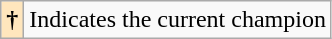<table class="wikitable sortable">
<tr>
<th style="background:#ffe6bd;">†</th>
<td>Indicates the current champion</td>
</tr>
</table>
